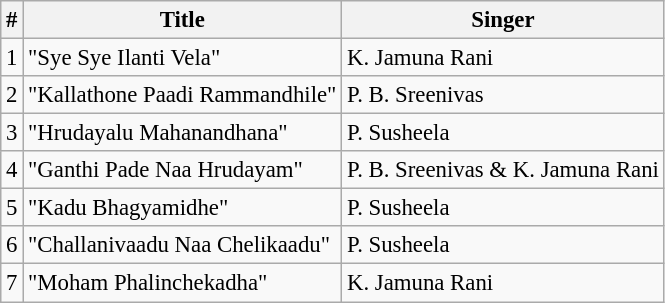<table class="wikitable" style="font-size:95%;">
<tr>
<th>#</th>
<th>Title</th>
<th>Singer</th>
</tr>
<tr>
<td>1</td>
<td>"Sye Sye Ilanti Vela"</td>
<td>K. Jamuna Rani</td>
</tr>
<tr>
<td>2</td>
<td>"Kallathone Paadi Rammandhile"</td>
<td>P. B. Sreenivas</td>
</tr>
<tr>
<td>3</td>
<td>"Hrudayalu Mahanandhana"</td>
<td>P. Susheela</td>
</tr>
<tr>
<td>4</td>
<td>"Ganthi Pade Naa Hrudayam"</td>
<td>P. B. Sreenivas & K. Jamuna Rani</td>
</tr>
<tr>
<td>5</td>
<td>"Kadu Bhagyamidhe"</td>
<td>P. Susheela</td>
</tr>
<tr>
<td>6</td>
<td>"Challanivaadu Naa Chelikaadu"</td>
<td>P. Susheela</td>
</tr>
<tr>
<td>7</td>
<td>"Moham Phalinchekadha"</td>
<td>K. Jamuna Rani</td>
</tr>
</table>
